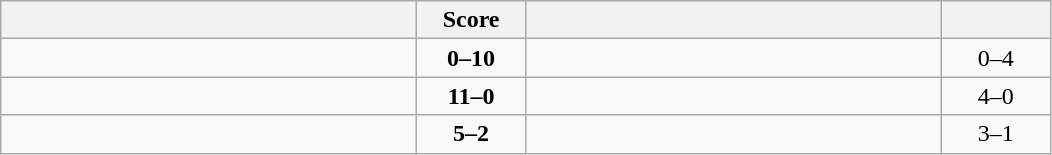<table class="wikitable" style="text-align: center; ">
<tr>
<th align="right" width="270"></th>
<th width="65">Score</th>
<th align="left" width="270"></th>
<th width="65"></th>
</tr>
<tr>
<td align="left"></td>
<td><strong>0–10</strong></td>
<td align="left"><strong></strong></td>
<td>0–4 <strong></strong></td>
</tr>
<tr>
<td align="left"><strong></strong></td>
<td><strong>11–0</strong></td>
<td align="left"></td>
<td>4–0 <strong></strong></td>
</tr>
<tr>
<td align="left"><strong></strong></td>
<td><strong>5–2</strong></td>
<td align="left"></td>
<td>3–1 <strong></strong></td>
</tr>
</table>
